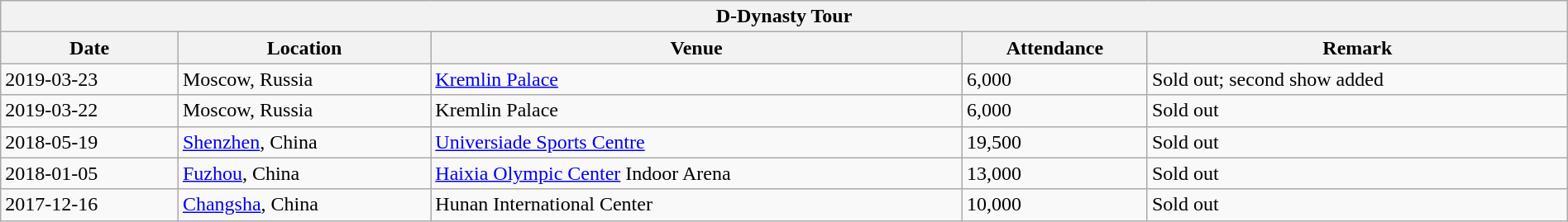<table class="wikitable collapsible autocollapse" width="100%">
<tr align="center">
<th colspan="5">D-Dynasty Tour</th>
</tr>
<tr>
<th>Date</th>
<th>Location</th>
<th>Venue</th>
<th>Attendance</th>
<th>Remark</th>
</tr>
<tr>
<td>2019-03-23</td>
<td>Moscow, Russia</td>
<td><a href='#'>Kremlin Palace</a></td>
<td>6,000</td>
<td>Sold out; second show added</td>
</tr>
<tr>
<td>2019-03-22</td>
<td>Moscow, Russia</td>
<td>Kremlin Palace</td>
<td>6,000</td>
<td>Sold out</td>
</tr>
<tr>
<td>2018-05-19</td>
<td><a href='#'>Shenzhen</a>, China</td>
<td><a href='#'>Universiade Sports Centre</a></td>
<td>19,500</td>
<td>Sold out</td>
</tr>
<tr>
<td>2018-01-05</td>
<td><a href='#'>Fuzhou</a>, China</td>
<td><a href='#'>Haixia Olympic Center</a> Indoor Arena</td>
<td>13,000</td>
<td>Sold out</td>
</tr>
<tr>
<td>2017-12-16</td>
<td><a href='#'>Changsha</a>, China</td>
<td>Hunan International Center</td>
<td>10,000</td>
<td>Sold out</td>
</tr>
</table>
